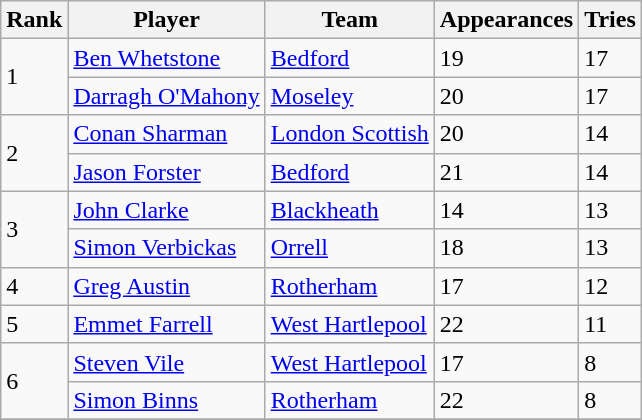<table class="wikitable">
<tr>
<th>Rank</th>
<th>Player</th>
<th>Team</th>
<th>Appearances</th>
<th>Tries</th>
</tr>
<tr>
<td rowspan=2>1</td>
<td> <a href='#'>Ben Whetstone</a></td>
<td><a href='#'>Bedford</a></td>
<td>19</td>
<td>17</td>
</tr>
<tr>
<td> <a href='#'>Darragh O'Mahony</a></td>
<td><a href='#'>Moseley</a></td>
<td>20</td>
<td>17</td>
</tr>
<tr>
<td rowspan=2>2</td>
<td> <a href='#'>Conan Sharman</a></td>
<td><a href='#'>London Scottish</a></td>
<td>20</td>
<td>14</td>
</tr>
<tr>
<td> <a href='#'>Jason Forster</a></td>
<td><a href='#'>Bedford</a></td>
<td>21</td>
<td>14</td>
</tr>
<tr>
<td rowspan=2>3</td>
<td> <a href='#'>John Clarke</a></td>
<td><a href='#'>Blackheath</a></td>
<td>14</td>
<td>13</td>
</tr>
<tr>
<td> <a href='#'>Simon Verbickas</a></td>
<td><a href='#'>Orrell</a></td>
<td>18</td>
<td>13</td>
</tr>
<tr>
<td>4</td>
<td> <a href='#'>Greg Austin</a></td>
<td><a href='#'>Rotherham</a></td>
<td>17</td>
<td>12</td>
</tr>
<tr>
<td>5</td>
<td> <a href='#'>Emmet Farrell</a></td>
<td><a href='#'>West Hartlepool</a></td>
<td>22</td>
<td>11</td>
</tr>
<tr>
<td rowspan=2>6</td>
<td> <a href='#'>Steven Vile</a></td>
<td><a href='#'>West Hartlepool</a></td>
<td>17</td>
<td>8</td>
</tr>
<tr>
<td> <a href='#'>Simon Binns</a></td>
<td><a href='#'>Rotherham</a></td>
<td>22</td>
<td>8</td>
</tr>
<tr>
</tr>
</table>
